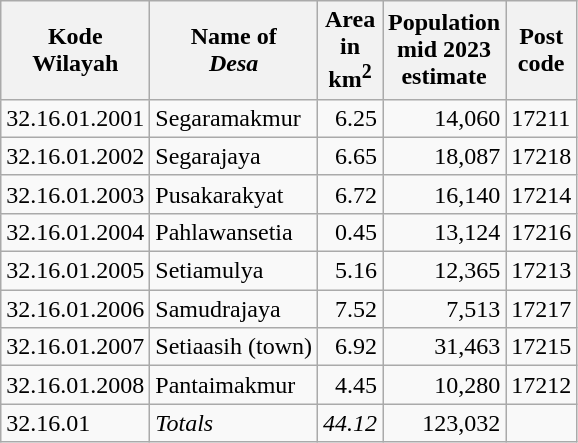<table class="wikitable">
<tr>
<th>Kode <br>Wilayah</th>
<th>Name of <br> <em>Desa</em></th>
<th>Area <br>in <br>km<sup>2</sup></th>
<th>Population<br>mid 2023<br>estimate</th>
<th>Post<br>code</th>
</tr>
<tr>
<td>32.16.01.2001</td>
<td>Segaramakmur</td>
<td align="right">6.25</td>
<td align="right">14,060</td>
<td>17211</td>
</tr>
<tr>
<td>32.16.01.2002</td>
<td>Segarajaya</td>
<td align="right">6.65</td>
<td align="right">18,087</td>
<td>17218</td>
</tr>
<tr>
<td>32.16.01.2003</td>
<td>Pusakarakyat</td>
<td align="right">6.72</td>
<td align="right">16,140</td>
<td>17214</td>
</tr>
<tr>
<td>32.16.01.2004</td>
<td>Pahlawansetia</td>
<td align="right">0.45</td>
<td align="right">13,124</td>
<td>17216</td>
</tr>
<tr>
<td>32.16.01.2005</td>
<td>Setiamulya</td>
<td align="right">5.16</td>
<td align="right">12,365</td>
<td>17213</td>
</tr>
<tr>
<td>32.16.01.2006</td>
<td>Samudrajaya</td>
<td align="right">7.52</td>
<td align="right">7,513</td>
<td>17217</td>
</tr>
<tr>
<td>32.16.01.2007</td>
<td>Setiaasih (town)</td>
<td align="right">6.92</td>
<td align="right">31,463</td>
<td>17215</td>
</tr>
<tr>
<td>32.16.01.2008</td>
<td>Pantaimakmur</td>
<td align="right">4.45</td>
<td align="right">10,280</td>
<td>17212</td>
</tr>
<tr>
<td>32.16.01</td>
<td><em>Totals</em></td>
<td align="right"><em>44.12</em></td>
<td align="right">123,032</td>
</tr>
</table>
